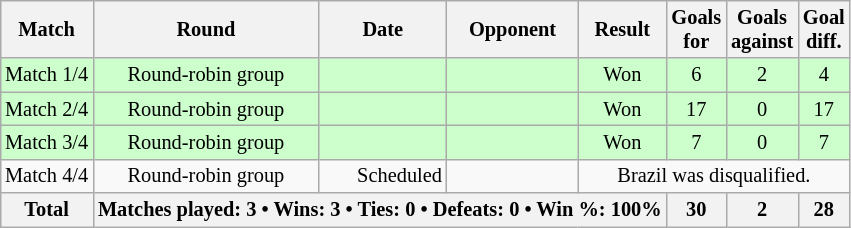<table class="wikitable sortable" style="text-align: center; font-size: 85%; margin-left: 1em;">
<tr>
<th>Match</th>
<th>Round</th>
<th>Date</th>
<th>Opponent</th>
<th>Result</th>
<th>Goals<br>for</th>
<th>Goals<br>against</th>
<th>Goal<br>diff.</th>
</tr>
<tr style="background-color: #ccffcc;">
<td>Match 1/4</td>
<td>Round-robin group</td>
<td style="text-align: right;"></td>
<td style="text-align: left;"></td>
<td>Won</td>
<td>6</td>
<td>2</td>
<td>4</td>
</tr>
<tr style="background-color: #ccffcc;">
<td>Match 2/4</td>
<td>Round-robin group</td>
<td style="text-align: right;"></td>
<td style="text-align: left;"></td>
<td>Won</td>
<td>17</td>
<td>0</td>
<td>17</td>
</tr>
<tr style="background-color: #ccffcc;">
<td>Match 3/4</td>
<td>Round-robin group</td>
<td style="text-align: right;"></td>
<td style="text-align: left;"></td>
<td>Won</td>
<td>7</td>
<td>0</td>
<td>7</td>
</tr>
<tr>
<td>Match 4/4</td>
<td>Round-robin group</td>
<td style="text-align: right;">Scheduled</td>
<td style="text-align: left;"></td>
<td colspan="4">Brazil was disqualified.</td>
</tr>
<tr>
<th>Total</th>
<th colspan="4">Matches played: 3 • Wins: 3 • Ties: 0 • Defeats: 0 • Win %: 100%</th>
<th>30</th>
<th>2</th>
<th>28</th>
</tr>
</table>
